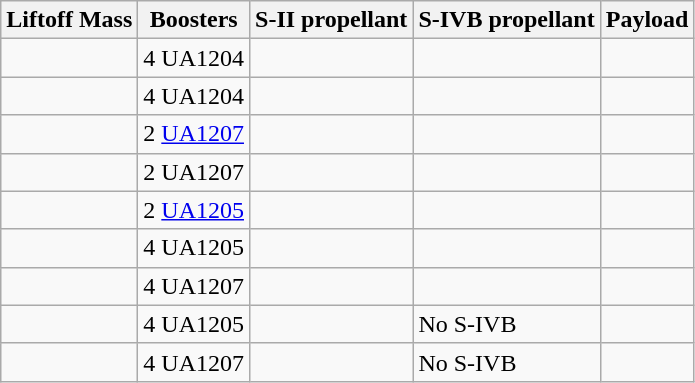<table class="wikitable">
<tr>
<th>Liftoff Mass</th>
<th>Boosters</th>
<th>S-II propellant</th>
<th>S-IVB propellant</th>
<th>Payload</th>
</tr>
<tr>
<td></td>
<td>4 UA1204</td>
<td></td>
<td></td>
<td></td>
</tr>
<tr>
<td></td>
<td>4 UA1204</td>
<td></td>
<td></td>
<td></td>
</tr>
<tr>
<td></td>
<td>2 <a href='#'>UA1207</a></td>
<td></td>
<td></td>
<td></td>
</tr>
<tr>
<td></td>
<td>2 UA1207</td>
<td></td>
<td></td>
<td></td>
</tr>
<tr>
<td></td>
<td>2 <a href='#'>UA1205</a></td>
<td></td>
<td></td>
<td></td>
</tr>
<tr>
<td></td>
<td>4 UA1205</td>
<td></td>
<td></td>
<td></td>
</tr>
<tr>
<td></td>
<td>4 UA1207</td>
<td></td>
<td></td>
<td></td>
</tr>
<tr>
<td></td>
<td>4 UA1205</td>
<td></td>
<td>No S-IVB</td>
<td></td>
</tr>
<tr>
<td></td>
<td>4 UA1207</td>
<td></td>
<td>No S-IVB</td>
<td></td>
</tr>
</table>
